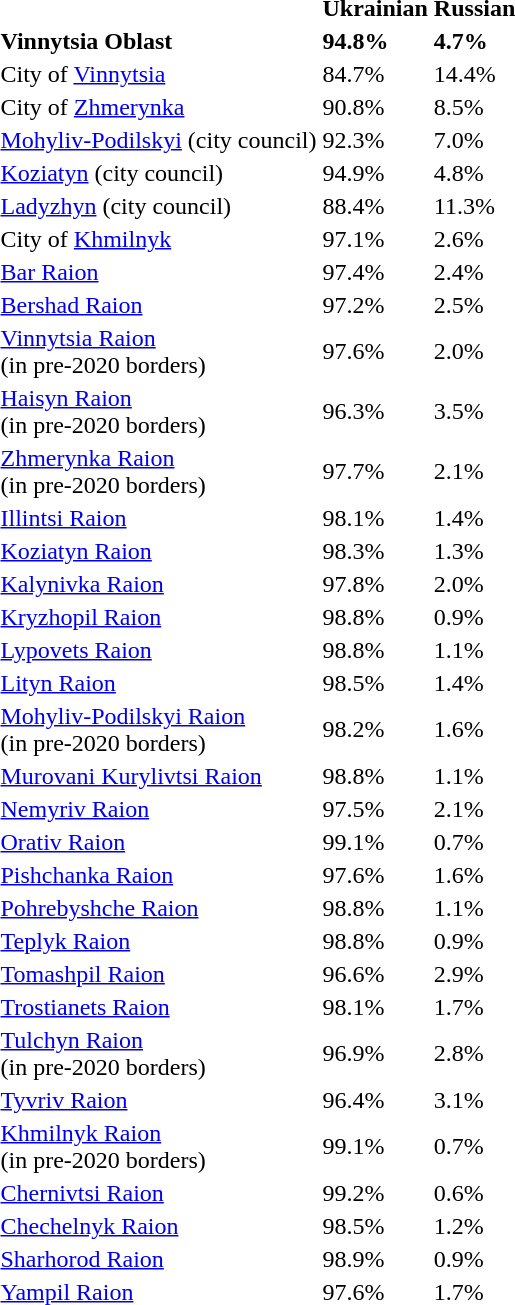<table class="standard sortable">
<tr>
<th></th>
<th>Ukrainian</th>
<th>Russian</th>
</tr>
<tr>
<td><strong>Vinnytsia Oblast</strong></td>
<td><strong>94.8%</strong></td>
<td><strong>4.7%</strong></td>
</tr>
<tr>
<td>City of <a href='#'>Vinnytsia</a></td>
<td>84.7%</td>
<td>14.4%</td>
</tr>
<tr>
<td>City of <a href='#'>Zhmerynka</a></td>
<td>90.8%</td>
<td>8.5%</td>
</tr>
<tr>
<td><a href='#'>Mohyliv-Podilskyi</a> (city council)</td>
<td>92.3%</td>
<td>7.0%</td>
</tr>
<tr>
<td><a href='#'>Koziatyn</a> (city council)</td>
<td>94.9%</td>
<td>4.8%</td>
</tr>
<tr>
<td><a href='#'>Ladyzhyn</a> (city council)</td>
<td>88.4%</td>
<td>11.3%</td>
</tr>
<tr>
<td>City of <a href='#'>Khmilnyk</a></td>
<td>97.1%</td>
<td>2.6%</td>
</tr>
<tr>
<td><a href='#'>Bar Raion</a></td>
<td>97.4%</td>
<td>2.4%</td>
</tr>
<tr>
<td><a href='#'>Bershad Raion</a></td>
<td>97.2%</td>
<td>2.5%</td>
</tr>
<tr>
<td><a href='#'>Vinnytsia Raion</a><br>(in pre-2020 borders)</td>
<td>97.6%</td>
<td>2.0%</td>
</tr>
<tr>
<td><a href='#'>Haisyn Raion</a><br>(in pre-2020 borders)</td>
<td>96.3%</td>
<td>3.5%</td>
</tr>
<tr>
<td><a href='#'>Zhmerynka Raion</a><br>(in pre-2020 borders)</td>
<td>97.7%</td>
<td>2.1%</td>
</tr>
<tr>
<td><a href='#'>Illintsi Raion</a></td>
<td>98.1%</td>
<td>1.4%</td>
</tr>
<tr>
<td><a href='#'>Koziatyn Raion</a></td>
<td>98.3%</td>
<td>1.3%</td>
</tr>
<tr>
<td><a href='#'>Kalynivka Raion</a></td>
<td>97.8%</td>
<td>2.0%</td>
</tr>
<tr>
<td><a href='#'>Kryzhopil Raion</a></td>
<td>98.8%</td>
<td>0.9%</td>
</tr>
<tr>
<td><a href='#'>Lypovets Raion</a></td>
<td>98.8%</td>
<td>1.1%</td>
</tr>
<tr>
<td><a href='#'>Lityn Raion</a></td>
<td>98.5%</td>
<td>1.4%</td>
</tr>
<tr>
<td><a href='#'>Mohyliv-Podilskyi Raion</a><br>(in pre-2020 borders)</td>
<td>98.2%</td>
<td>1.6%</td>
</tr>
<tr>
<td><a href='#'>Murovani Kurylivtsi Raion</a></td>
<td>98.8%</td>
<td>1.1%</td>
</tr>
<tr>
<td><a href='#'>Nemyriv Raion</a></td>
<td>97.5%</td>
<td>2.1%</td>
</tr>
<tr>
<td><a href='#'>Orativ Raion</a></td>
<td>99.1%</td>
<td>0.7%</td>
</tr>
<tr>
<td><a href='#'>Pishchanka Raion</a></td>
<td>97.6%</td>
<td>1.6%</td>
</tr>
<tr>
<td><a href='#'>Pohrebyshche Raion</a></td>
<td>98.8%</td>
<td>1.1%</td>
</tr>
<tr>
<td><a href='#'>Teplyk Raion</a></td>
<td>98.8%</td>
<td>0.9%</td>
</tr>
<tr>
<td><a href='#'>Tomashpil Raion</a></td>
<td>96.6%</td>
<td>2.9%</td>
</tr>
<tr>
<td><a href='#'>Trostianets Raion</a></td>
<td>98.1%</td>
<td>1.7%</td>
</tr>
<tr>
<td><a href='#'>Tulchyn Raion</a><br>(in pre-2020 borders)</td>
<td>96.9%</td>
<td>2.8%</td>
</tr>
<tr>
<td><a href='#'>Tyvriv Raion</a></td>
<td>96.4%</td>
<td>3.1%</td>
</tr>
<tr>
<td><a href='#'>Khmilnyk Raion</a><br>(in pre-2020 borders)</td>
<td>99.1%</td>
<td>0.7%</td>
</tr>
<tr>
<td><a href='#'>Chernivtsi Raion</a></td>
<td>99.2%</td>
<td>0.6%</td>
</tr>
<tr>
<td><a href='#'>Chechelnyk Raion</a></td>
<td>98.5%</td>
<td>1.2%</td>
</tr>
<tr>
<td><a href='#'>Sharhorod Raion</a></td>
<td>98.9%</td>
<td>0.9%</td>
</tr>
<tr>
<td><a href='#'>Yampil Raion</a></td>
<td>97.6%</td>
<td>1.7%</td>
</tr>
</table>
